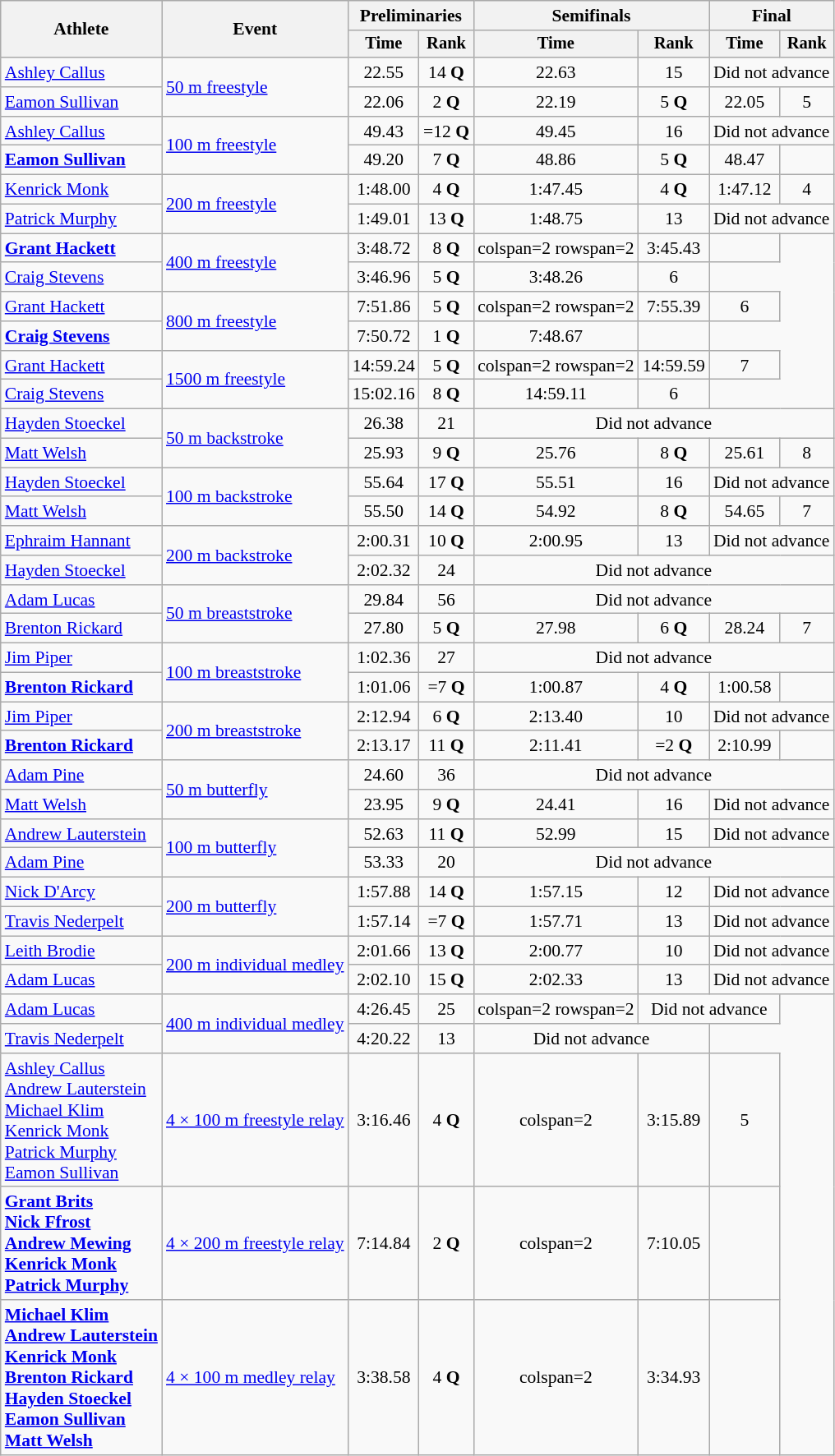<table class="wikitable" style="text-align:center; font-size:90%">
<tr>
<th rowspan=2>Athlete</th>
<th rowspan=2>Event</th>
<th colspan=2>Preliminaries</th>
<th colspan=2>Semifinals</th>
<th colspan=2>Final</th>
</tr>
<tr style="font-size:95%">
<th>Time</th>
<th>Rank</th>
<th>Time</th>
<th>Rank</th>
<th>Time</th>
<th>Rank</th>
</tr>
<tr>
<td align=left><a href='#'>Ashley Callus</a></td>
<td align=left rowspan=2><a href='#'>50 m freestyle</a></td>
<td>22.55</td>
<td>14 <strong>Q</strong></td>
<td>22.63</td>
<td>15</td>
<td colspan=2>Did not advance</td>
</tr>
<tr>
<td align=left><a href='#'>Eamon Sullivan</a></td>
<td>22.06</td>
<td>2 <strong>Q</strong></td>
<td>22.19</td>
<td>5 <strong>Q</strong></td>
<td>22.05</td>
<td>5</td>
</tr>
<tr>
<td align=left><a href='#'>Ashley Callus</a></td>
<td align=left rowspan=2><a href='#'>100 m freestyle</a></td>
<td>49.43</td>
<td>=12 <strong>Q</strong></td>
<td>49.45</td>
<td>16</td>
<td colspan=2>Did not advance</td>
</tr>
<tr>
<td align=left><strong><a href='#'>Eamon Sullivan</a></strong></td>
<td>49.20</td>
<td>7 <strong>Q</strong></td>
<td>48.86</td>
<td>5 <strong>Q</strong></td>
<td>48.47</td>
<td></td>
</tr>
<tr>
<td align=left><a href='#'>Kenrick Monk</a></td>
<td align=left rowspan=2><a href='#'>200 m freestyle</a></td>
<td>1:48.00</td>
<td>4 <strong>Q</strong></td>
<td>1:47.45</td>
<td>4 <strong>Q</strong></td>
<td>1:47.12</td>
<td>4</td>
</tr>
<tr>
<td align=left><a href='#'>Patrick Murphy</a></td>
<td>1:49.01</td>
<td>13 <strong>Q</strong></td>
<td>1:48.75</td>
<td>13</td>
<td colspan=2>Did not advance</td>
</tr>
<tr>
<td align=left><strong><a href='#'>Grant Hackett</a></strong></td>
<td align=left rowspan=2><a href='#'>400 m freestyle</a></td>
<td>3:48.72</td>
<td>8 <strong>Q</strong></td>
<td>colspan=2 rowspan=2 </td>
<td>3:45.43</td>
<td></td>
</tr>
<tr>
<td align=left><a href='#'>Craig Stevens</a></td>
<td>3:46.96</td>
<td>5 <strong>Q</strong></td>
<td>3:48.26</td>
<td>6</td>
</tr>
<tr>
<td align=left><a href='#'>Grant Hackett</a></td>
<td align=left rowspan=2><a href='#'>800 m freestyle</a></td>
<td>7:51.86</td>
<td>5 <strong>Q</strong></td>
<td>colspan=2 rowspan=2 </td>
<td>7:55.39</td>
<td>6</td>
</tr>
<tr>
<td align=left><strong><a href='#'>Craig Stevens</a></strong></td>
<td>7:50.72</td>
<td>1 <strong>Q</strong></td>
<td>7:48.67</td>
<td></td>
</tr>
<tr>
<td align=left><a href='#'>Grant Hackett</a></td>
<td align=left rowspan=2><a href='#'>1500 m freestyle</a></td>
<td>14:59.24</td>
<td>5 <strong>Q</strong></td>
<td>colspan=2 rowspan=2 </td>
<td>14:59.59</td>
<td>7</td>
</tr>
<tr>
<td align=left><a href='#'>Craig Stevens</a></td>
<td>15:02.16</td>
<td>8 <strong>Q</strong></td>
<td>14:59.11</td>
<td>6</td>
</tr>
<tr>
<td align=left><a href='#'>Hayden Stoeckel</a></td>
<td align=left rowspan=2><a href='#'>50 m backstroke</a></td>
<td>26.38</td>
<td>21</td>
<td colspan=4>Did not advance</td>
</tr>
<tr>
<td align=left><a href='#'>Matt Welsh</a></td>
<td>25.93</td>
<td>9 <strong>Q</strong></td>
<td>25.76</td>
<td>8 <strong>Q</strong></td>
<td>25.61</td>
<td>8</td>
</tr>
<tr>
<td align=left><a href='#'>Hayden Stoeckel</a></td>
<td align=left rowspan=2><a href='#'>100 m backstroke</a></td>
<td>55.64</td>
<td>17 <strong>Q</strong></td>
<td>55.51</td>
<td>16</td>
<td colspan=2>Did not advance</td>
</tr>
<tr>
<td align=left><a href='#'>Matt Welsh</a></td>
<td>55.50</td>
<td>14 <strong>Q</strong></td>
<td>54.92</td>
<td>8 <strong>Q</strong></td>
<td>54.65</td>
<td>7</td>
</tr>
<tr>
<td align=left><a href='#'>Ephraim Hannant</a></td>
<td align=left rowspan=2><a href='#'>200 m backstroke</a></td>
<td>2:00.31</td>
<td>10 <strong>Q</strong></td>
<td>2:00.95</td>
<td>13</td>
<td colspan=2>Did not advance</td>
</tr>
<tr>
<td align=left><a href='#'>Hayden Stoeckel</a></td>
<td>2:02.32</td>
<td>24</td>
<td colspan=4>Did not advance</td>
</tr>
<tr>
<td align=left><a href='#'>Adam Lucas</a></td>
<td align=left rowspan=2><a href='#'>50 m breaststroke</a></td>
<td>29.84</td>
<td>56</td>
<td colspan=4>Did not advance</td>
</tr>
<tr>
<td align=left><a href='#'>Brenton Rickard</a></td>
<td>27.80</td>
<td>5 <strong>Q</strong></td>
<td>27.98</td>
<td>6 <strong>Q</strong></td>
<td>28.24</td>
<td>7</td>
</tr>
<tr>
<td align=left><a href='#'>Jim Piper</a></td>
<td align=left rowspan=2><a href='#'>100 m breaststroke</a></td>
<td>1:02.36</td>
<td>27</td>
<td colspan=4>Did not advance</td>
</tr>
<tr>
<td align=left><strong><a href='#'>Brenton Rickard</a></strong></td>
<td>1:01.06</td>
<td>=7 <strong>Q</strong></td>
<td>1:00.87</td>
<td>4 <strong>Q</strong></td>
<td>1:00.58</td>
<td></td>
</tr>
<tr>
<td align=left><a href='#'>Jim Piper</a></td>
<td align=left rowspan=2><a href='#'>200 m breaststroke</a></td>
<td>2:12.94</td>
<td>6 <strong>Q</strong></td>
<td>2:13.40</td>
<td>10</td>
<td colspan=2>Did not advance</td>
</tr>
<tr>
<td align=left><strong><a href='#'>Brenton Rickard</a></strong></td>
<td>2:13.17</td>
<td>11 <strong>Q</strong></td>
<td>2:11.41</td>
<td>=2 <strong>Q</strong></td>
<td>2:10.99</td>
<td></td>
</tr>
<tr>
<td align=left><a href='#'>Adam Pine</a></td>
<td align=left rowspan=2><a href='#'>50 m butterfly</a></td>
<td>24.60</td>
<td>36</td>
<td colspan=4>Did not advance</td>
</tr>
<tr>
<td align=left><a href='#'>Matt Welsh</a></td>
<td>23.95</td>
<td>9 <strong>Q</strong></td>
<td>24.41</td>
<td>16</td>
<td colspan=2>Did not advance</td>
</tr>
<tr>
<td align=left><a href='#'>Andrew Lauterstein</a></td>
<td align=left rowspan=2><a href='#'>100 m butterfly</a></td>
<td>52.63</td>
<td>11 <strong>Q</strong></td>
<td>52.99</td>
<td>15</td>
<td colspan=2>Did not advance</td>
</tr>
<tr>
<td align=left><a href='#'>Adam Pine</a></td>
<td>53.33</td>
<td>20</td>
<td colspan=4>Did not advance</td>
</tr>
<tr>
<td align=left><a href='#'>Nick D'Arcy</a></td>
<td align=left rowspan=2><a href='#'>200 m butterfly</a></td>
<td>1:57.88</td>
<td>14 <strong>Q</strong></td>
<td>1:57.15</td>
<td>12</td>
<td colspan=2>Did not advance</td>
</tr>
<tr>
<td align=left><a href='#'>Travis Nederpelt</a></td>
<td>1:57.14</td>
<td>=7 <strong>Q</strong></td>
<td>1:57.71</td>
<td>13</td>
<td colspan=2>Did not advance</td>
</tr>
<tr>
<td align=left><a href='#'>Leith Brodie</a></td>
<td align=left rowspan=2><a href='#'>200 m individual medley</a></td>
<td>2:01.66</td>
<td>13 <strong>Q</strong></td>
<td>2:00.77</td>
<td>10</td>
<td colspan=2>Did not advance</td>
</tr>
<tr>
<td align=left><a href='#'>Adam Lucas</a></td>
<td>2:02.10</td>
<td>15 <strong>Q</strong></td>
<td>2:02.33</td>
<td>13</td>
<td colspan=2>Did not advance</td>
</tr>
<tr>
<td align=left><a href='#'>Adam Lucas</a></td>
<td align=left rowspan=2><a href='#'>400 m individual medley</a></td>
<td>4:26.45</td>
<td>25</td>
<td>colspan=2 rowspan=2 </td>
<td colspan=2>Did not advance</td>
</tr>
<tr>
<td align=left><a href='#'>Travis Nederpelt</a></td>
<td>4:20.22</td>
<td>13</td>
<td colspan=2>Did not advance</td>
</tr>
<tr>
<td align=left><a href='#'>Ashley Callus</a><br><a href='#'>Andrew Lauterstein</a><br><a href='#'>Michael Klim</a><br><a href='#'>Kenrick Monk</a><br><a href='#'>Patrick Murphy</a><br><a href='#'>Eamon Sullivan</a></td>
<td align=left><a href='#'>4 × 100 m freestyle relay</a></td>
<td>3:16.46</td>
<td>4 <strong>Q</strong></td>
<td>colspan=2 </td>
<td>3:15.89</td>
<td>5</td>
</tr>
<tr>
<td align=left><strong><a href='#'>Grant Brits</a><br><a href='#'>Nick Ffrost</a><br><a href='#'>Andrew Mewing</a><br><a href='#'>Kenrick Monk</a><br><a href='#'>Patrick Murphy</a></strong></td>
<td align=left><a href='#'>4 × 200 m freestyle relay</a></td>
<td>7:14.84</td>
<td>2 <strong>Q</strong></td>
<td>colspan=2 </td>
<td>7:10.05</td>
<td></td>
</tr>
<tr>
<td align=left><strong><a href='#'>Michael Klim</a><br><a href='#'>Andrew Lauterstein</a><br><a href='#'>Kenrick Monk</a><br><a href='#'>Brenton Rickard</a><br><a href='#'>Hayden Stoeckel</a><br><a href='#'>Eamon Sullivan</a><br><a href='#'>Matt Welsh</a></strong></td>
<td align=left><a href='#'>4 × 100 m medley relay</a></td>
<td>3:38.58</td>
<td>4 <strong>Q</strong></td>
<td>colspan=2 </td>
<td>3:34.93</td>
<td></td>
</tr>
</table>
